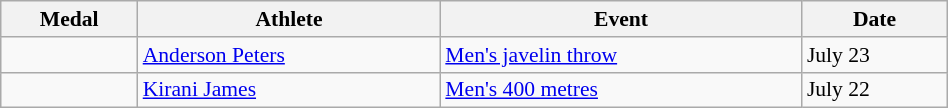<table class="wikitable" style="font-size:90%" width=50%>
<tr>
<th>Medal</th>
<th>Athlete</th>
<th>Event</th>
<th>Date</th>
</tr>
<tr>
<td align=center></td>
<td><a href='#'>Anderson Peters</a></td>
<td><a href='#'>Men's javelin throw</a></td>
<td>July 23</td>
</tr>
<tr>
<td align=center></td>
<td><a href='#'>Kirani James</a></td>
<td><a href='#'>Men's 400 metres</a></td>
<td>July 22</td>
</tr>
</table>
